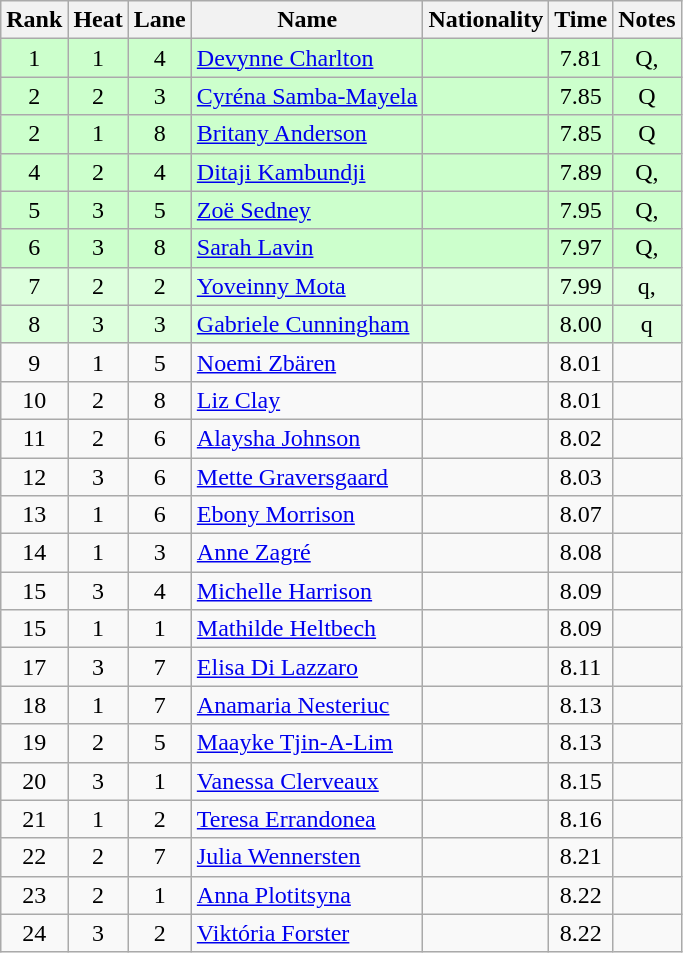<table class="wikitable sortable" style="text-align:center">
<tr>
<th>Rank</th>
<th>Heat</th>
<th>Lane</th>
<th>Name</th>
<th>Nationality</th>
<th>Time</th>
<th>Notes</th>
</tr>
<tr bgcolor=ccffcc>
<td>1</td>
<td>1</td>
<td>4</td>
<td align=left><a href='#'>Devynne Charlton</a></td>
<td align=left></td>
<td>7.81</td>
<td>Q, </td>
</tr>
<tr bgcolor=ccffcc>
<td>2</td>
<td>2</td>
<td>3</td>
<td align=left><a href='#'>Cyréna Samba-Mayela</a></td>
<td align=left></td>
<td>7.85</td>
<td>Q</td>
</tr>
<tr bgcolor=ccffcc>
<td>2</td>
<td>1</td>
<td>8</td>
<td align=left><a href='#'>Britany Anderson</a></td>
<td align=left></td>
<td>7.85</td>
<td>Q</td>
</tr>
<tr bgcolor=ccffcc>
<td>4</td>
<td>2</td>
<td>4</td>
<td align=left><a href='#'>Ditaji Kambundji</a></td>
<td align=left></td>
<td>7.89</td>
<td>Q, </td>
</tr>
<tr bgcolor=ccffcc>
<td>5</td>
<td>3</td>
<td>5</td>
<td align=left><a href='#'>Zoë Sedney</a></td>
<td align=left></td>
<td>7.95</td>
<td>Q, </td>
</tr>
<tr bgcolor=ccffcc>
<td>6</td>
<td>3</td>
<td>8</td>
<td align=left><a href='#'>Sarah Lavin</a></td>
<td align=left></td>
<td>7.97</td>
<td>Q, </td>
</tr>
<tr bgcolor=ddffdd>
<td>7</td>
<td>2</td>
<td>2</td>
<td align=left><a href='#'>Yoveinny Mota</a></td>
<td align=left></td>
<td>7.99</td>
<td>q, </td>
</tr>
<tr bgcolor=ddffdd>
<td>8</td>
<td>3</td>
<td>3</td>
<td align=left><a href='#'>Gabriele Cunningham</a></td>
<td align=left></td>
<td>8.00</td>
<td>q</td>
</tr>
<tr>
<td>9</td>
<td>1</td>
<td>5</td>
<td align=left><a href='#'>Noemi Zbären</a></td>
<td align=left></td>
<td>8.01</td>
<td></td>
</tr>
<tr>
<td>10</td>
<td>2</td>
<td>8</td>
<td align=left><a href='#'>Liz Clay</a></td>
<td align=left></td>
<td>8.01</td>
<td></td>
</tr>
<tr>
<td>11</td>
<td>2</td>
<td>6</td>
<td align=left><a href='#'>Alaysha Johnson</a></td>
<td align=left></td>
<td>8.02</td>
<td></td>
</tr>
<tr>
<td>12</td>
<td>3</td>
<td>6</td>
<td align=left><a href='#'>Mette Graversgaard</a></td>
<td align=left></td>
<td>8.03</td>
<td></td>
</tr>
<tr>
<td>13</td>
<td>1</td>
<td>6</td>
<td align=left><a href='#'>Ebony Morrison</a></td>
<td align=left></td>
<td>8.07</td>
<td></td>
</tr>
<tr>
<td>14</td>
<td>1</td>
<td>3</td>
<td align=left><a href='#'>Anne Zagré</a></td>
<td align=left></td>
<td>8.08</td>
<td></td>
</tr>
<tr>
<td>15</td>
<td>3</td>
<td>4</td>
<td align=left><a href='#'>Michelle Harrison</a></td>
<td align=left></td>
<td>8.09</td>
<td></td>
</tr>
<tr>
<td>15</td>
<td>1</td>
<td>1</td>
<td align=left><a href='#'>Mathilde Heltbech</a></td>
<td align=left></td>
<td>8.09</td>
<td></td>
</tr>
<tr>
<td>17</td>
<td>3</td>
<td>7</td>
<td align=left><a href='#'>Elisa Di Lazzaro</a></td>
<td align=left></td>
<td>8.11</td>
<td></td>
</tr>
<tr>
<td>18</td>
<td>1</td>
<td>7</td>
<td align=left><a href='#'>Anamaria Nesteriuc</a></td>
<td align=left></td>
<td>8.13</td>
<td></td>
</tr>
<tr>
<td>19</td>
<td>2</td>
<td>5</td>
<td align=left><a href='#'>Maayke Tjin-A-Lim</a></td>
<td align=left></td>
<td>8.13</td>
<td></td>
</tr>
<tr>
<td>20</td>
<td>3</td>
<td>1</td>
<td align=left><a href='#'>Vanessa Clerveaux</a></td>
<td align=left></td>
<td>8.15</td>
<td></td>
</tr>
<tr>
<td>21</td>
<td>1</td>
<td>2</td>
<td align=left><a href='#'>Teresa Errandonea</a></td>
<td align=left></td>
<td>8.16</td>
<td></td>
</tr>
<tr>
<td>22</td>
<td>2</td>
<td>7</td>
<td align=left><a href='#'>Julia Wennersten</a></td>
<td align=left></td>
<td>8.21</td>
<td></td>
</tr>
<tr>
<td>23</td>
<td>2</td>
<td>1</td>
<td align=left><a href='#'>Anna Plotitsyna</a></td>
<td align=left></td>
<td>8.22</td>
<td></td>
</tr>
<tr>
<td>24</td>
<td>3</td>
<td>2</td>
<td align=left><a href='#'>Viktória Forster</a></td>
<td align=left></td>
<td>8.22</td>
<td></td>
</tr>
</table>
